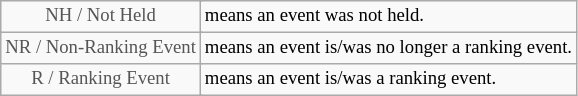<table class="wikitable" style="font-size:78%;">
<tr>
<td style="text-align:center; color:#555555;" colspan="4">NH / Not Held</td>
<td>means an event was not held.</td>
</tr>
<tr>
<td style="text-align:center; color:#555555;" colspan="4">NR / Non-Ranking Event</td>
<td>means an event is/was no longer a ranking event.</td>
</tr>
<tr>
<td style="text-align:center; color:#555555;" colspan="4">R / Ranking Event</td>
<td>means an event is/was a ranking event.</td>
</tr>
</table>
